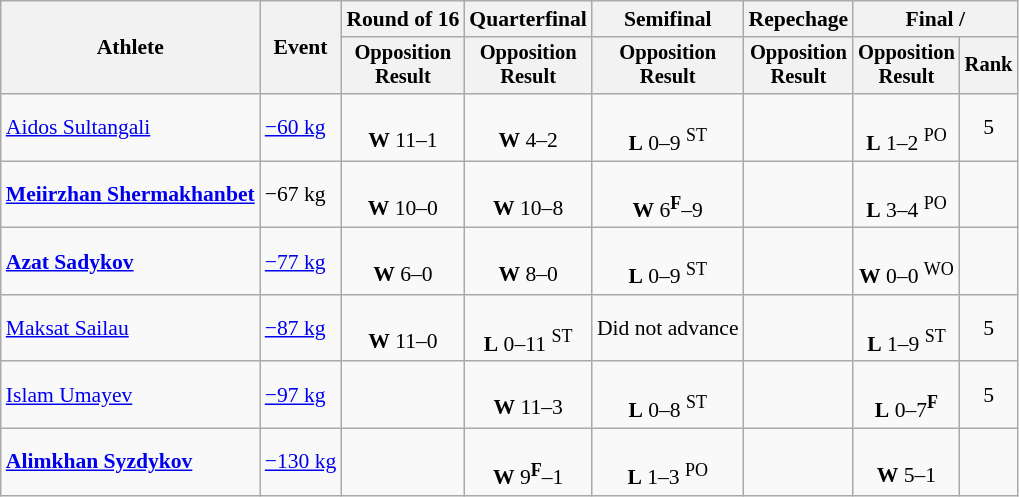<table class=wikitable style=font-size:90%;text-align:center>
<tr>
<th rowspan=2>Athlete</th>
<th rowspan=2>Event</th>
<th>Round of 16</th>
<th>Quarterfinal</th>
<th>Semifinal</th>
<th>Repechage</th>
<th colspan=2>Final / </th>
</tr>
<tr style="font-size: 95%">
<th>Opposition<br>Result</th>
<th>Opposition<br>Result</th>
<th>Opposition<br>Result</th>
<th>Opposition<br>Result</th>
<th>Opposition<br>Result</th>
<th>Rank</th>
</tr>
<tr>
<td align=left><a href='#'>Aidos Sultangali</a></td>
<td align=left><a href='#'>−60 kg</a></td>
<td><br><strong>W</strong> 11–1</td>
<td><br><strong>W</strong> 4–2</td>
<td><br><strong>L</strong> 0–9 <sup>ST</sup></td>
<td></td>
<td><br><strong>L</strong> 1–2 <sup>PO</sup></td>
<td>5</td>
</tr>
<tr>
<td align=left><strong><a href='#'>Meiirzhan Shermakhanbet</a></strong></td>
<td align=left>−67 kg</td>
<td><br><strong>W</strong> 10–0</td>
<td><br><strong>W</strong> 10–8</td>
<td><br><strong>W</strong> 6<sup><strong>F</strong></sup>–9</td>
<td></td>
<td><br><strong>L</strong> 3–4 <sup>PO</sup></td>
<td></td>
</tr>
<tr>
<td align=left><strong><a href='#'>Azat Sadykov</a></strong></td>
<td align=left><a href='#'>−77 kg</a></td>
<td><br><strong>W</strong> 6–0</td>
<td><br><strong>W</strong> 8–0</td>
<td><br><strong>L</strong> 0–9 <sup>ST</sup></td>
<td></td>
<td><br><strong>W</strong> 0–0 <sup>WO</sup></td>
<td></td>
</tr>
<tr>
<td align=left><a href='#'>Maksat Sailau</a></td>
<td align=left><a href='#'>−87 kg</a></td>
<td><br><strong>W</strong> 11–0</td>
<td><br><strong>L</strong> 0–11 <sup>ST</sup></td>
<td>Did not advance</td>
<td></td>
<td><br><strong>L</strong> 1–9 <sup>ST</sup></td>
<td>5</td>
</tr>
<tr>
<td align=left><a href='#'>Islam Umayev</a></td>
<td align=left><a href='#'>−97 kg</a></td>
<td></td>
<td><br><strong>W</strong> 11–3</td>
<td><br><strong>L</strong> 0–8 <sup>ST</sup></td>
<td></td>
<td><br><strong>L</strong> 0–7<sup><strong>F</strong></sup></td>
<td>5</td>
</tr>
<tr>
<td align=left><strong><a href='#'>Alimkhan Syzdykov</a></strong></td>
<td align=left><a href='#'>−130 kg</a></td>
<td></td>
<td><br><strong>W</strong> 9<sup><strong>F</strong></sup>–1</td>
<td><br><strong>L</strong> 1–3 <sup>PO</sup></td>
<td></td>
<td><br><strong>W</strong> 5–1</td>
<td></td>
</tr>
</table>
